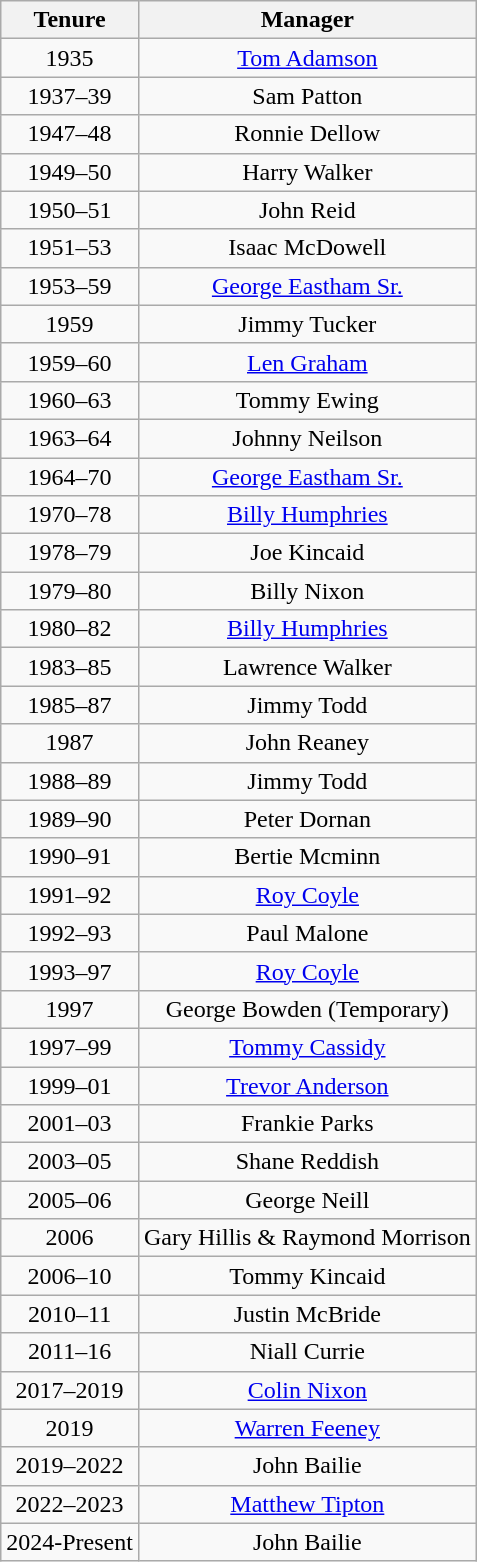<table class="wikitable" style="text-align: center">
<tr>
<th>Tenure</th>
<th>Manager</th>
</tr>
<tr>
<td>1935</td>
<td><a href='#'>Tom Adamson</a></td>
</tr>
<tr>
<td>1937–39</td>
<td>Sam Patton</td>
</tr>
<tr>
<td>1947–48</td>
<td>Ronnie Dellow</td>
</tr>
<tr>
<td>1949–50</td>
<td>Harry Walker</td>
</tr>
<tr>
<td>1950–51</td>
<td>John Reid</td>
</tr>
<tr>
<td>1951–53</td>
<td>Isaac McDowell</td>
</tr>
<tr>
<td>1953–59</td>
<td><a href='#'>George Eastham Sr.</a></td>
</tr>
<tr>
<td>1959</td>
<td>Jimmy Tucker</td>
</tr>
<tr>
<td>1959–60</td>
<td><a href='#'>Len Graham</a></td>
</tr>
<tr>
<td>1960–63</td>
<td>Tommy Ewing </td>
</tr>
<tr>
<td>1963–64</td>
<td>Johnny Neilson</td>
</tr>
<tr>
<td>1964–70</td>
<td><a href='#'>George Eastham Sr.</a></td>
</tr>
<tr>
<td>1970–78</td>
<td><a href='#'>Billy Humphries</a></td>
</tr>
<tr>
<td>1978–79</td>
<td>Joe Kincaid</td>
</tr>
<tr>
<td>1979–80</td>
<td>Billy Nixon</td>
</tr>
<tr>
<td>1980–82</td>
<td><a href='#'>Billy Humphries</a></td>
</tr>
<tr>
<td>1983–85</td>
<td>Lawrence Walker</td>
</tr>
<tr>
<td>1985–87</td>
<td>Jimmy Todd</td>
</tr>
<tr>
<td>1987</td>
<td>John Reaney</td>
</tr>
<tr>
<td>1988–89</td>
<td>Jimmy Todd</td>
</tr>
<tr>
<td>1989–90</td>
<td>Peter Dornan</td>
</tr>
<tr>
<td>1990–91</td>
<td>Bertie Mcminn</td>
</tr>
<tr>
<td>1991–92</td>
<td><a href='#'>Roy Coyle</a></td>
</tr>
<tr>
<td>1992–93</td>
<td>Paul Malone</td>
</tr>
<tr>
<td>1993–97</td>
<td><a href='#'>Roy Coyle</a></td>
</tr>
<tr>
<td>1997</td>
<td>George Bowden (Temporary)</td>
</tr>
<tr>
<td>1997–99</td>
<td><a href='#'>Tommy Cassidy</a></td>
</tr>
<tr>
<td>1999–01</td>
<td><a href='#'>Trevor Anderson</a></td>
</tr>
<tr>
<td>2001–03</td>
<td>Frankie Parks</td>
</tr>
<tr>
<td>2003–05</td>
<td>Shane Reddish</td>
</tr>
<tr>
<td>2005–06</td>
<td>George Neill</td>
</tr>
<tr>
<td>2006</td>
<td>Gary Hillis & Raymond Morrison</td>
</tr>
<tr>
<td>2006–10</td>
<td>Tommy Kincaid</td>
</tr>
<tr>
<td>2010–11</td>
<td>Justin McBride</td>
</tr>
<tr>
<td>2011–16</td>
<td>Niall Currie</td>
</tr>
<tr>
<td>2017–2019</td>
<td><a href='#'>Colin Nixon</a></td>
</tr>
<tr>
<td>2019</td>
<td><a href='#'>Warren Feeney</a></td>
</tr>
<tr>
<td>2019–2022</td>
<td>John Bailie</td>
</tr>
<tr>
<td>2022–2023</td>
<td><a href='#'>Matthew Tipton</a></td>
</tr>
<tr>
<td>2024-Present</td>
<td>John Bailie</td>
</tr>
</table>
